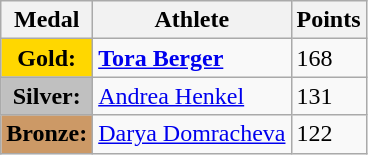<table class="wikitable">
<tr>
<th><strong>Medal</strong></th>
<th><strong>Athlete</strong></th>
<th><strong>Points</strong></th>
</tr>
<tr>
<td style="text-align:center;background-color:gold;"><strong>Gold:</strong></td>
<td> <strong><a href='#'>Tora Berger</a></strong></td>
<td>168</td>
</tr>
<tr>
<td style="text-align:center;background-color:silver;"><strong>Silver:</strong></td>
<td> <a href='#'>Andrea Henkel</a></td>
<td>131</td>
</tr>
<tr>
<td style="text-align:center;background-color:#CC9966;"><strong>Bronze:</strong></td>
<td> <a href='#'>Darya Domracheva</a></td>
<td>122</td>
</tr>
</table>
